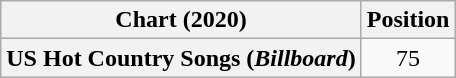<table class="wikitable plainrowheaders" style="text-align:center;">
<tr>
<th>Chart (2020)</th>
<th>Position</th>
</tr>
<tr>
<th scope="row">US Hot Country Songs (<em>Billboard</em>)</th>
<td>75</td>
</tr>
</table>
